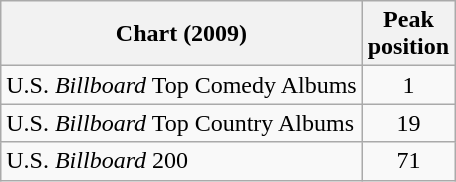<table class="wikitable">
<tr>
<th>Chart (2009)</th>
<th>Peak<br>position</th>
</tr>
<tr>
<td>U.S. <em>Billboard</em> Top Comedy Albums</td>
<td align="center">1</td>
</tr>
<tr>
<td>U.S. <em>Billboard</em> Top Country Albums</td>
<td align="center">19</td>
</tr>
<tr>
<td>U.S. <em>Billboard</em> 200</td>
<td align="center">71</td>
</tr>
</table>
